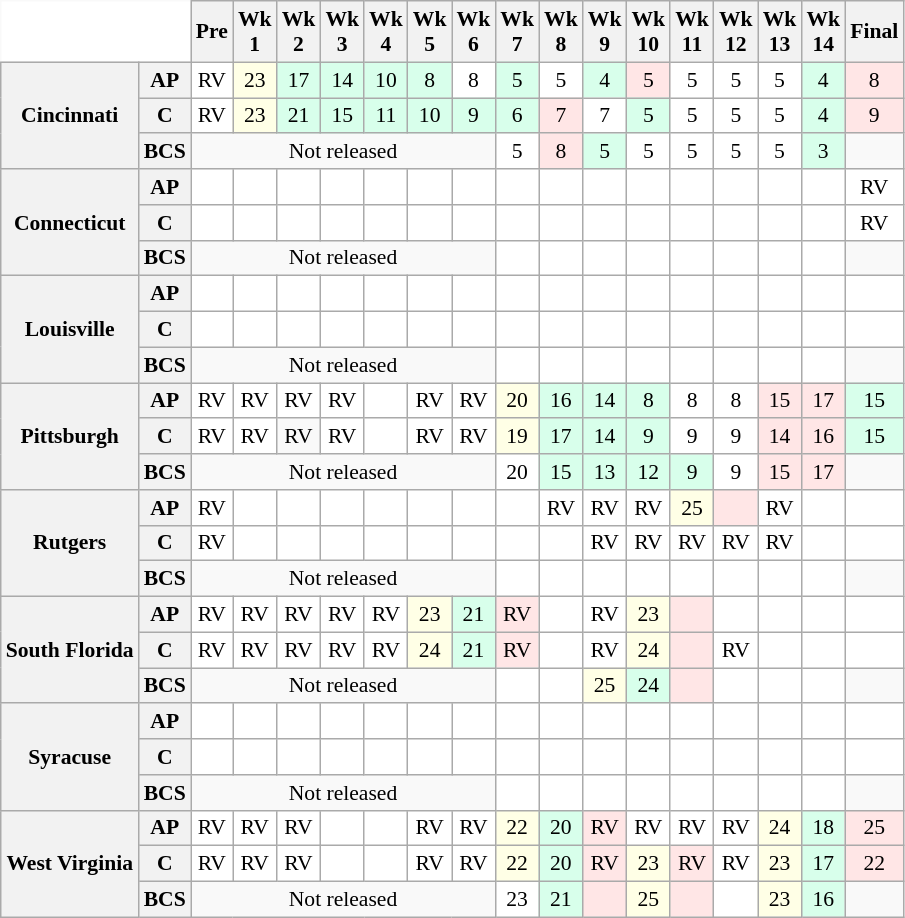<table class="wikitable" style="white-space:nowrap;font-size:90%;">
<tr>
<th colspan=2 style="background:white; border-top-style:hidden; border-left-style:hidden;"> </th>
<th>Pre</th>
<th>Wk<br>1</th>
<th>Wk<br>2</th>
<th>Wk<br>3</th>
<th>Wk<br>4</th>
<th>Wk<br>5</th>
<th>Wk<br>6</th>
<th>Wk<br>7</th>
<th>Wk<br>8</th>
<th>Wk<br>9</th>
<th>Wk<br>10</th>
<th>Wk<br>11</th>
<th>Wk<br>12</th>
<th>Wk<br>13</th>
<th>Wk<br>14</th>
<th>Final</th>
</tr>
<tr style="text-align:center;">
<th rowspan=3><strong>Cincinnati</strong></th>
<th>AP</th>
<td style="background:#FFF;">RV</td>
<td style="background:#FFFFE6;">23</td>
<td style="background:#D8FFEB;">17</td>
<td style="background:#D8FFEB;">14</td>
<td style="background:#D8FFEB;">10</td>
<td style="background:#D8FFEB;">8</td>
<td style="background:#FFF;">8</td>
<td style="background:#D8FFEB;">5</td>
<td style="background:#FFF;">5</td>
<td style="background:#D8FFEB;">4</td>
<td style="background:#FFE6E6;">5</td>
<td style="background:#FFF;">5</td>
<td style="background:#FFF;">5</td>
<td style="background:#FFF;">5</td>
<td style="background:#D8FFEB;">4</td>
<td style="background:#FFE6E6;">8</td>
</tr>
<tr style="text-align:center;">
<th>C</th>
<td style="background:#FFF;">RV</td>
<td style="background:#FFFFE6;">23</td>
<td style="background:#D8FFEB;">21</td>
<td style="background:#D8FFEB;">15</td>
<td style="background:#D8FFEB;">11</td>
<td style="background:#D8FFEB;">10</td>
<td style="background:#D8FFEB;">9</td>
<td style="background:#D8FFEB;">6</td>
<td style="background:#FFE6E6;">7</td>
<td style="background:#FFF;">7</td>
<td style="background:#D8FFEB;">5</td>
<td style="background:#FFF;">5</td>
<td style="background:#FFF;">5</td>
<td style="background:#FFF;">5</td>
<td style="background:#D8FFEB;">4</td>
<td style="background:#FFE6E6;">9</td>
</tr>
<tr style="text-align:center;">
<th>BCS</th>
<td colspan=7 align=center>Not released</td>
<td style="background:#FFF;">5</td>
<td style="background:#FFE6E6;">8</td>
<td style="background:#D8FFEB;">5</td>
<td style="background:#FFF;">5</td>
<td style="background:#FFF;">5</td>
<td style="background:#FFF;">5</td>
<td style="background:#FFF;">5</td>
<td style="background:#D8FFEB;">3</td>
</tr>
<tr style="text-align:center;">
<th rowspan=3><strong>Connecticut</strong></th>
<th>AP</th>
<td style="background:#FFF;"></td>
<td style="background:#FFF;"></td>
<td style="background:#FFF;"></td>
<td style="background:#FFF;"></td>
<td style="background:#FFF;"></td>
<td style="background:#FFF;"></td>
<td style="background:#FFF;"></td>
<td style="background:#FFF;"></td>
<td style="background:#FFF;"></td>
<td style="background:#FFF;"></td>
<td style="background:#FFF;"></td>
<td style="background:#FFF;"></td>
<td style="background:#FFF;"></td>
<td style="background:#FFF;"></td>
<td style="background:#FFF;"></td>
<td style="background:#FFF;">RV</td>
</tr>
<tr style="text-align:center;">
<th>C</th>
<td style="background:#FFF;"></td>
<td style="background:#FFF;"></td>
<td style="background:#FFF;"></td>
<td style="background:#FFF;"></td>
<td style="background:#FFF;"></td>
<td style="background:#FFF;"></td>
<td style="background:#FFF;"></td>
<td style="background:#FFF;"></td>
<td style="background:#FFF;"></td>
<td style="background:#FFF;"></td>
<td style="background:#FFF;"></td>
<td style="background:#FFF;"></td>
<td style="background:#FFF;"></td>
<td style="background:#FFF;"></td>
<td style="background:#FFF;"></td>
<td style="background:#FFF;">RV</td>
</tr>
<tr style="text-align:center;">
<th>BCS</th>
<td colspan=7 align=center>Not released</td>
<td style="background:#FFF;"> </td>
<td style="background:#FFF;"></td>
<td style="background:#FFF;"></td>
<td style="background:#FFF;"></td>
<td style="background:#FFF;"></td>
<td style="background:#FFF;"></td>
<td style="background:#FFF;"></td>
<td style="background:#FFF;"></td>
</tr>
<tr style="text-align:center;">
<th rowspan=3><strong>Louisville</strong></th>
<th>AP</th>
<td style="background:#FFF;"></td>
<td style="background:#FFF;"></td>
<td style="background:#FFF;"></td>
<td style="background:#FFF;"></td>
<td style="background:#FFF;"></td>
<td style="background:#FFF;"></td>
<td style="background:#FFF;"></td>
<td style="background:#FFF;"></td>
<td style="background:#FFF;"></td>
<td style="background:#FFF;"></td>
<td style="background:#FFF;"></td>
<td style="background:#FFF;"></td>
<td style="background:#FFF;"></td>
<td style="background:#FFF;"></td>
<td style="background:#FFF;"></td>
<td style="background:#FFF;"></td>
</tr>
<tr style="text-align:center;">
<th>C</th>
<td style="background:#FFF;"></td>
<td style="background:#FFF;"></td>
<td style="background:#FFF;"></td>
<td style="background:#FFF;"></td>
<td style="background:#FFF;"></td>
<td style="background:#FFF;"></td>
<td style="background:#FFF;"></td>
<td style="background:#FFF;"></td>
<td style="background:#FFF;"></td>
<td style="background:#FFF;"></td>
<td style="background:#FFF;"></td>
<td style="background:#FFF;"></td>
<td style="background:#FFF;"></td>
<td style="background:#FFF;"></td>
<td style="background:#FFF;"></td>
<td style="background:#FFF;"></td>
</tr>
<tr style="text-align:center;">
<th>BCS</th>
<td colspan=7 align=center>Not released</td>
<td style="background:#FFF;"> </td>
<td style="background:#FFF;"></td>
<td style="background:#FFF;"></td>
<td style="background:#FFF;"></td>
<td style="background:#FFF;"></td>
<td style="background:#FFF;"></td>
<td style="background:#FFF;"></td>
<td style="background:#FFF;"></td>
</tr>
<tr style="text-align:center;">
<th rowspan=3><strong>Pittsburgh</strong></th>
<th>AP</th>
<td style="background:#FFF;">RV</td>
<td style="background:#FFF;">RV</td>
<td style="background:#FFF;">RV</td>
<td style="background:#FFF;">RV</td>
<td style="background:#FFF;"></td>
<td style="background:#FFF;">RV</td>
<td style="background:#FFF;">RV</td>
<td style="background:#FFFFE6">20</td>
<td style="background:#D8FFEB;">16</td>
<td style="background:#D8FFEB;">14</td>
<td style="background:#D8FFEB;">8</td>
<td style="background:#FFF;">8</td>
<td style="background:#FFF;">8</td>
<td style="background:#FFE6E6;">15</td>
<td style="background:#FFE6E6;">17</td>
<td style="background:#D8FFEB;">15</td>
</tr>
<tr style="text-align:center;">
<th>C</th>
<td style="background:#FFF;">RV</td>
<td style="background:#FFF;">RV</td>
<td style="background:"FFF;">RV</td>
<td style="background:#FFF;">RV</td>
<td style="background:#FFF;"></td>
<td style="background:#FFF;">RV</td>
<td style="background:#FFF;">RV</td>
<td style="background:#FFFFE6">19</td>
<td style="background:#D8FFEB;">17</td>
<td style="background:#D8FFEB;">14</td>
<td style="background:#D8FFEB;">9</td>
<td style="background:#FFF;">9</td>
<td style="background:#FFF;">9</td>
<td style="background:#FFE6E6;">14</td>
<td style="background:#FFE6E6;">16</td>
<td style="background:#D8FFEB;">15</td>
</tr>
<tr style="text-align:center;">
<th>BCS</th>
<td colspan=7 align=center>Not released</td>
<td style="background:#FFF;">20</td>
<td style="background:#D8FFEB;">15</td>
<td style="background:#D8FFEB;">13</td>
<td style="background:#D8FFEB;">12</td>
<td style="background:#D8FFEB;">9</td>
<td style="background:#FFF;">9</td>
<td style="background:#FFE6E6;">15</td>
<td style="background:#FFE6E6;">17</td>
</tr>
<tr style="text-align:center;">
<th rowspan=3><strong>Rutgers</strong></th>
<th>AP</th>
<td style="background:#FFF;">RV</td>
<td style="background:#FFF;"></td>
<td style="background:#FFF;"></td>
<td style="background:#FFF;"></td>
<td style="background:#FFF;"></td>
<td style="background:#FFF;"></td>
<td style="background:#FFF;"></td>
<td style="background:#FFF;"></td>
<td style="background:#FFF;">RV</td>
<td style="background:#FFF;">RV</td>
<td style="background:#FFF;">RV</td>
<td style="background:#FFFFE6;">25</td>
<td style="background:#FFE6E6;"></td>
<td style="background:#FFF;">RV</td>
<td style="background:#FFF;"></td>
<td style="background:#FFF;"></td>
</tr>
<tr style="text-align:center;">
<th>C</th>
<td style="background:#FFF;">RV</td>
<td style="background:#FFF;"></td>
<td style="background:#FFF;"></td>
<td style="background:#FFF;"></td>
<td style="background:#FFF;"></td>
<td style="background:#FFF;"></td>
<td style="background:#FFF;"></td>
<td style="background:#FFF;"></td>
<td style="background:#FFF;"></td>
<td style="background:#FFF;">RV</td>
<td style="background:#FFF;">RV</td>
<td style="background:#FFF;">RV</td>
<td style="background:#FFF;">RV</td>
<td style="background:#FFF;">RV</td>
<td style="background:#FFF;"></td>
<td style="background:#FFF;"></td>
</tr>
<tr style="text-align:center;">
<th>BCS</th>
<td colspan=7 align=center>Not released</td>
<td style="background:#FFF;"> </td>
<td style="background:#FFF;"></td>
<td style="background:#FFF;"></td>
<td style="background:#FFF;"></td>
<td style="background:#FFF;"></td>
<td style="background:#FFF;"></td>
<td style="background:#FFF;"></td>
<td style="background:#FFF;"></td>
</tr>
<tr style="text-align:center;">
<th rowspan=3><strong>South Florida</strong></th>
<th>AP</th>
<td style="background:#FFF;">RV</td>
<td style="background:#FFF;">RV</td>
<td style="background:#FFF;">RV</td>
<td style="background:#FFF;">RV</td>
<td style="background:#FFF;">RV</td>
<td style="background:#FFFFE6;">23</td>
<td style="background:#D8FFEB;">21</td>
<td style="background:#FFE6E6;">RV</td>
<td style="background:#FFF;"></td>
<td style="background:#FFF;">RV</td>
<td style="background:#FFFFE6;">23</td>
<td style="background:#FFE6E6;"></td>
<td style="background:#FFF;"></td>
<td style="background:#FFF;"></td>
<td style="background:#FFF;"></td>
<td style="background:#FFF;"></td>
</tr>
<tr style="text-align:center;">
<th>C</th>
<td style="background:#FFF;">RV</td>
<td style="background:#FFF;">RV</td>
<td style="background:#FFF;">RV</td>
<td style="background:#FFF;">RV</td>
<td style="background:#FFF;">RV</td>
<td style="background:#FFFFE6">24</td>
<td style="background:#D8FFEB;">21</td>
<td style="background:#FFE6E6;">RV</td>
<td style="background:#FFF;"></td>
<td style="background:#FFF;">RV</td>
<td style="background:#FFFFE6;">24</td>
<td style="background:#FFE6E6;"></td>
<td style="background:#FFF;">RV</td>
<td style="background:#FFF;"></td>
<td style="background:#FFF;"></td>
<td style="background:#FFF;"></td>
</tr>
<tr style="text-align:center;">
<th>BCS</th>
<td colspan=7 align=center>Not released</td>
<td style="background:#FFF;"> </td>
<td style="background:#FFF;"></td>
<td style="background:#FFFFE6;">25</td>
<td style="background:#D8FFEB;">24</td>
<td style="background:#FFE6E6;"></td>
<td style="background:#FFF;"></td>
<td style="background:#FFF;"></td>
<td style="background:#FFF;"></td>
</tr>
<tr style="text-align:center;">
<th rowspan=3><strong>Syracuse</strong></th>
<th>AP</th>
<td style="background:#FFF;"></td>
<td style="background:#FFF;"></td>
<td style="background:#FFF;"></td>
<td style="background:#FFF;"></td>
<td style="background:#FFF;"></td>
<td style="background:#FFF;"></td>
<td style="background:#FFF;"></td>
<td style="background:#FFF;"></td>
<td style="background:#FFF;"></td>
<td style="background:#FFF;"></td>
<td style="background:#FFF;"></td>
<td style="background:#FFF;"></td>
<td style="background:#FFF;"></td>
<td style="background:#FFF;"></td>
<td style="background:#FFF;"></td>
<td style="background:#FFF;"></td>
</tr>
<tr style="text-align:center;">
<th>C</th>
<td style="background:#FFF;"></td>
<td style="background:#FFF;"></td>
<td style="background:#FFF;"></td>
<td style="background:#FFF;"></td>
<td style="background:#FFF"></td>
<td style="background:#FFF;"></td>
<td style="background:#FFF;"></td>
<td style="background:#FFF;"></td>
<td style="background:#FFF;"></td>
<td style="background:#FFF;"></td>
<td style="background:#FFF;"></td>
<td style="background:#FFF;"></td>
<td style="background:#FFF;"></td>
<td style="background:#FFF;"></td>
<td style="background:#FFF;"></td>
<td style="background:#FFF;"></td>
</tr>
<tr style="text-align:center;">
<th>BCS</th>
<td colspan=7 align=center>Not released</td>
<td style="background:#FFF;"> </td>
<td style="background:#FFF;"></td>
<td style="background:#FFF;"></td>
<td style="background:#FFF;"></td>
<td style="background:#FFF;"></td>
<td style="background:#FFF;"></td>
<td style="background:#FFF;"></td>
<td style="background:#FFF;"></td>
</tr>
<tr style="text-align:center;">
<th rowspan=3><strong>West Virginia</strong></th>
<th>AP</th>
<td style="background:#FFF;">RV</td>
<td style="background:#FFF;">RV</td>
<td style="background:#FFF;">RV</td>
<td style="background:#FFF;"></td>
<td style="background:#FFF;"></td>
<td style="background:#FFF;">RV</td>
<td style="background:#FFF;">RV</td>
<td style="background:#FFFFE6;">22</td>
<td style="background:#D8FFEB;">20</td>
<td style="background:#FFE6E6;">RV</td>
<td style="background:#FFF;">RV</td>
<td style="background:#FFF;">RV</td>
<td style="background:#FFF;">RV</td>
<td style="background:#FFFFE6;">24</td>
<td style="background:#D8FFEB;">18</td>
<td style="background:#FFE6E6;">25</td>
</tr>
<tr style="text-align:center;">
<th>C</th>
<td style="background:#FFF;">RV</td>
<td style="background:#FFF;">RV</td>
<td style="background:#FFF;">RV</td>
<td style="background:#FFF;"></td>
<td style="background:#FFF;"></td>
<td style="background:#FFF;">RV</td>
<td style="background:#FFF;">RV</td>
<td style="background:#FFFFE6;">22</td>
<td style="background:#D8FFEB;">20</td>
<td style="background:#FFE6E6;">RV</td>
<td style="background:#FFFFE6;">23</td>
<td style="background:#FFE6E6;">RV</td>
<td style="background:#FFF;">RV</td>
<td style="background:#FFFFE6;">23</td>
<td style="background:#D8FFEB;">17</td>
<td style="background:#FFE6E6;">22</td>
</tr>
<tr style="text-align:center;">
<th>BCS</th>
<td colspan=7 align=center>Not released</td>
<td style="background:#FFF;">23</td>
<td style="background:#D8FFEB;">21</td>
<td style="background:#FFE6E6;"></td>
<td style="background:#FFFFE6;">25</td>
<td style="background:#FFE6E6;"></td>
<td style="background:#FFF;"></td>
<td style="background:#FFFFE6;">23</td>
<td style="background:#D8FFEB;">16</td>
</tr>
</table>
